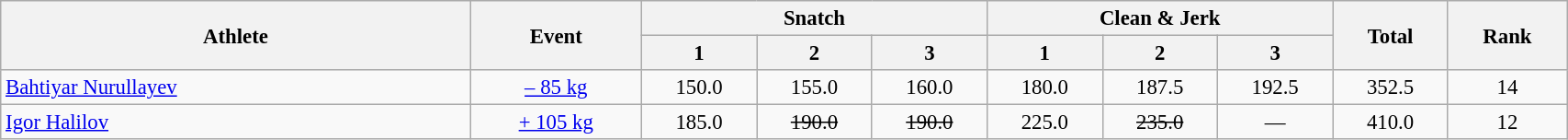<table class=wikitable style="font-size:95%" width="90%">
<tr>
<th rowspan="2">Athlete</th>
<th rowspan="2">Event</th>
<th colspan="3">Snatch</th>
<th colspan="3">Clean & Jerk</th>
<th rowspan="2">Total</th>
<th rowspan="2">Rank</th>
</tr>
<tr>
<th>1</th>
<th>2</th>
<th>3</th>
<th>1</th>
<th>2</th>
<th>3</th>
</tr>
<tr>
<td width=30%><a href='#'>Bahtiyar Nurullayev</a></td>
<td align=center><a href='#'>– 85 kg</a></td>
<td align=center>150.0</td>
<td align=center>155.0</td>
<td align=center>160.0</td>
<td align=center>180.0</td>
<td align=center>187.5</td>
<td align=center>192.5</td>
<td align=center>352.5</td>
<td align=center>14</td>
</tr>
<tr>
<td width=30%><a href='#'>Igor Halilov</a></td>
<td align=center><a href='#'>+ 105 kg</a></td>
<td align=center>185.0</td>
<td align=center><s>190.0</s></td>
<td align=center><s>190.0</s></td>
<td align=center>225.0</td>
<td align=center><s>235.0</s></td>
<td align=center>—</td>
<td align=center>410.0</td>
<td align=center>12</td>
</tr>
</table>
